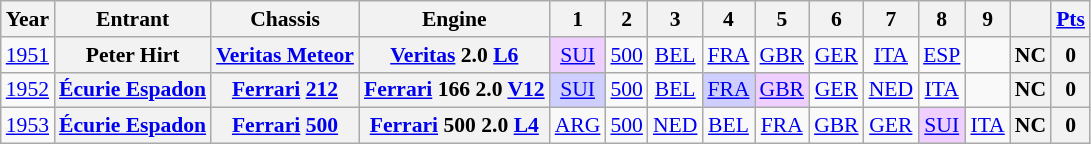<table class="wikitable" style="text-align:center; font-size:90%">
<tr>
<th>Year</th>
<th>Entrant</th>
<th>Chassis</th>
<th>Engine</th>
<th>1</th>
<th>2</th>
<th>3</th>
<th>4</th>
<th>5</th>
<th>6</th>
<th>7</th>
<th>8</th>
<th>9</th>
<th></th>
<th><a href='#'>Pts</a></th>
</tr>
<tr>
<td><a href='#'>1951</a></td>
<th>Peter Hirt</th>
<th><a href='#'>Veritas Meteor</a></th>
<th><a href='#'>Veritas</a> 2.0 <a href='#'>L6</a></th>
<td style="background:#EFCFFF;"><a href='#'>SUI</a><br></td>
<td><a href='#'>500</a></td>
<td><a href='#'>BEL</a></td>
<td><a href='#'>FRA</a></td>
<td><a href='#'>GBR</a></td>
<td><a href='#'>GER</a></td>
<td><a href='#'>ITA</a></td>
<td><a href='#'>ESP</a></td>
<td></td>
<th>NC</th>
<th>0</th>
</tr>
<tr>
<td><a href='#'>1952</a></td>
<th><a href='#'>Écurie Espadon</a></th>
<th><a href='#'>Ferrari</a> <a href='#'>212</a></th>
<th><a href='#'>Ferrari</a> 166 2.0 <a href='#'>V12</a></th>
<td style="background:#CFCFFF;"><a href='#'>SUI</a><br></td>
<td><a href='#'>500</a></td>
<td><a href='#'>BEL</a></td>
<td style="background:#CFCFFF;"><a href='#'>FRA</a><br></td>
<td style="background:#EFCFFF;"><a href='#'>GBR</a><br></td>
<td><a href='#'>GER</a></td>
<td><a href='#'>NED</a></td>
<td><a href='#'>ITA</a></td>
<td></td>
<th>NC</th>
<th>0</th>
</tr>
<tr>
<td><a href='#'>1953</a></td>
<th><a href='#'>Écurie Espadon</a></th>
<th><a href='#'>Ferrari</a> <a href='#'>500</a></th>
<th><a href='#'>Ferrari</a> 500 2.0 <a href='#'>L4</a></th>
<td><a href='#'>ARG</a></td>
<td><a href='#'>500</a></td>
<td><a href='#'>NED</a></td>
<td><a href='#'>BEL</a></td>
<td><a href='#'>FRA</a></td>
<td><a href='#'>GBR</a></td>
<td><a href='#'>GER</a></td>
<td style="background:#EFCFFF;"><a href='#'>SUI</a><br></td>
<td><a href='#'>ITA</a></td>
<th>NC</th>
<th>0</th>
</tr>
</table>
